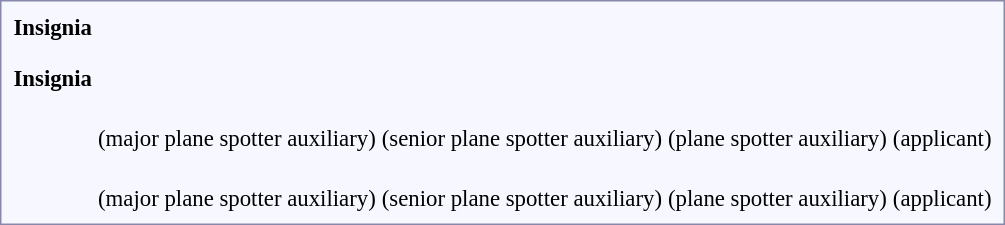<table style="border:1px solid #8888aa; background-color:#f7f8ff; padding:5px; font-size:95%; margin: 0px 12px 12px 0px;">
<tr style="text-align:center;">
<td><strong>Insignia</strong></td>
<td></td>
<td></td>
<td></td>
<td></td>
</tr>
<tr style="text-align:center;">
<th></th>
<td></td>
<td></td>
<td></td>
<td></td>
</tr>
<tr style="text-align:center;">
<th></th>
<td></td>
<td></td>
<td></td>
<td></td>
</tr>
<tr style="text-align:center;">
<td colspan=5></td>
</tr>
<tr style="text-align:center;">
<th><strong>Insignia</strong></th>
<td></td>
<td></td>
<td></td>
<td></td>
</tr>
<tr style="text-align:center;">
<th></th>
<td><br>(major plane spotter auxiliary)</td>
<td><br>(senior plane spotter auxiliary)</td>
<td><br>(plane spotter auxiliary)</td>
<td><br>(applicant)</td>
</tr>
<tr style="text-align:center;">
<th></th>
<td><br>(major plane spotter auxiliary)</td>
<td><br>(senior plane spotter auxiliary)</td>
<td><br>(plane spotter auxiliary)</td>
<td><br>(applicant)</td>
</tr>
</table>
